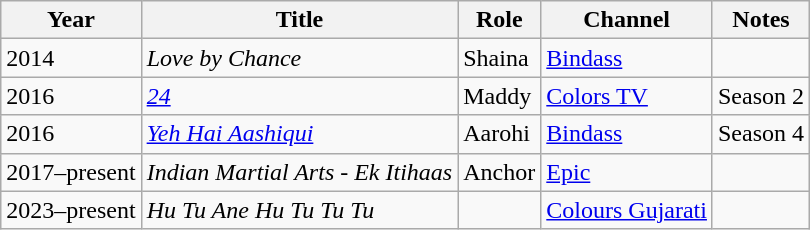<table class="wikitable sortable">
<tr>
<th>Year</th>
<th>Title</th>
<th>Role</th>
<th>Channel</th>
<th class="unsortable">Notes</th>
</tr>
<tr>
<td>2014</td>
<td><em>Love by Chance</em></td>
<td>Shaina</td>
<td><a href='#'>Bindass</a></td>
<td></td>
</tr>
<tr>
<td>2016</td>
<td><a href='#'><em>24</em></a></td>
<td>Maddy</td>
<td><a href='#'>Colors TV</a></td>
<td>Season 2</td>
</tr>
<tr>
<td>2016</td>
<td><em><a href='#'>Yeh Hai Aashiqui</a></em></td>
<td>Aarohi</td>
<td><a href='#'>Bindass</a></td>
<td>Season 4</td>
</tr>
<tr>
<td>2017–present</td>
<td><em>Indian Martial Arts - Ek Itihaas</em></td>
<td>Anchor</td>
<td><a href='#'>Epic</a></td>
<td></td>
</tr>
<tr>
<td>2023–present</td>
<td><em>Hu Tu Ane Hu Tu Tu Tu</em></td>
<td></td>
<td><a href='#'>Colours Gujarati</a></td>
<td></td>
</tr>
</table>
